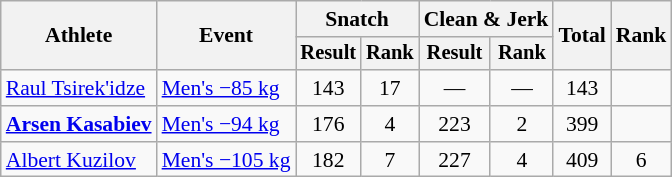<table class="wikitable" style="font-size:90%">
<tr>
<th rowspan="2">Athlete</th>
<th rowspan="2">Event</th>
<th colspan="2">Snatch</th>
<th colspan="2">Clean & Jerk</th>
<th rowspan="2">Total</th>
<th rowspan="2">Rank</th>
</tr>
<tr style="font-size:95%">
<th>Result</th>
<th>Rank</th>
<th>Result</th>
<th>Rank</th>
</tr>
<tr align=center>
<td align=left><a href='#'>Raul Tsirek'idze</a></td>
<td align=left><a href='#'>Men's −85 kg</a></td>
<td>143</td>
<td>17</td>
<td>—</td>
<td>—</td>
<td>143</td>
<td></td>
</tr>
<tr align=center>
<td align=left><strong><a href='#'>Arsen Kasabiev</a></strong></td>
<td align=left><a href='#'>Men's −94 kg</a></td>
<td>176</td>
<td>4</td>
<td>223</td>
<td>2</td>
<td>399</td>
<td></td>
</tr>
<tr align=center>
<td align=left><a href='#'>Albert Kuzilov</a></td>
<td align=left><a href='#'>Men's −105 kg</a></td>
<td>182</td>
<td>7</td>
<td>227</td>
<td>4</td>
<td>409</td>
<td>6</td>
</tr>
</table>
